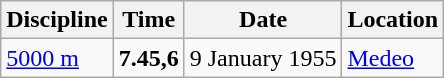<table class='wikitable'>
<tr>
<th>Discipline</th>
<th>Time</th>
<th>Date</th>
<th>Location</th>
</tr>
<tr>
<td><a href='#'>5000 m</a></td>
<td><strong>7.45,6</strong></td>
<td>9 January 1955</td>
<td align=left> <a href='#'>Medeo</a></td>
</tr>
</table>
